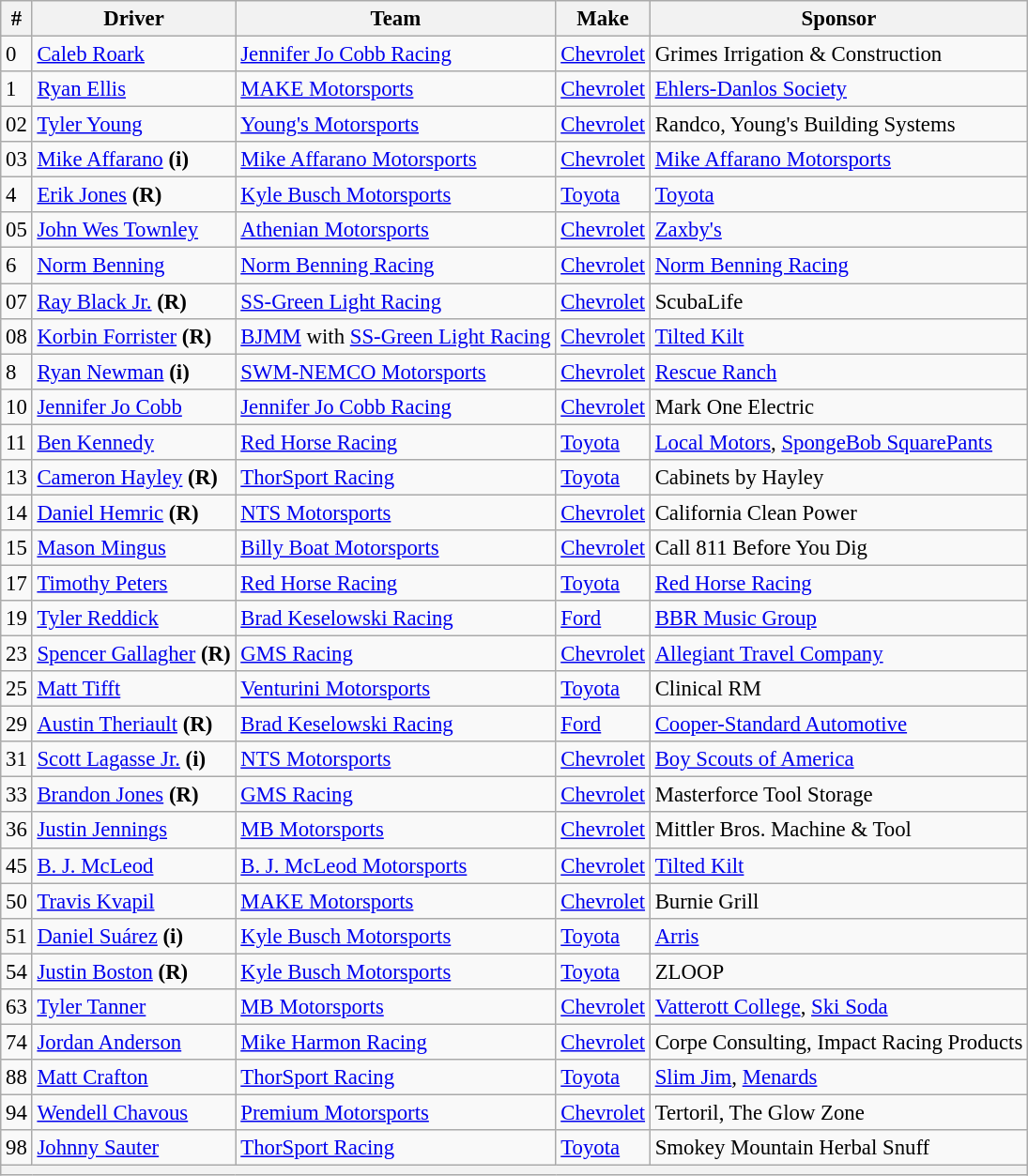<table class="wikitable" style="font-size:95%">
<tr>
<th>#</th>
<th>Driver</th>
<th>Team</th>
<th>Make</th>
<th>Sponsor</th>
</tr>
<tr>
<td>0</td>
<td><a href='#'>Caleb Roark</a></td>
<td><a href='#'>Jennifer Jo Cobb Racing</a></td>
<td><a href='#'>Chevrolet</a></td>
<td>Grimes Irrigation & Construction</td>
</tr>
<tr>
<td>1</td>
<td><a href='#'>Ryan Ellis</a></td>
<td><a href='#'>MAKE Motorsports</a></td>
<td><a href='#'>Chevrolet</a></td>
<td><a href='#'>Ehlers-Danlos Society</a></td>
</tr>
<tr>
<td>02</td>
<td><a href='#'>Tyler Young</a></td>
<td><a href='#'>Young's Motorsports</a></td>
<td><a href='#'>Chevrolet</a></td>
<td>Randco, Young's Building Systems</td>
</tr>
<tr>
<td>03</td>
<td><a href='#'>Mike Affarano</a> <strong>(i)</strong></td>
<td><a href='#'>Mike Affarano Motorsports</a></td>
<td><a href='#'>Chevrolet</a></td>
<td><a href='#'>Mike Affarano Motorsports</a></td>
</tr>
<tr>
<td>4</td>
<td><a href='#'>Erik Jones</a> <strong>(R)</strong></td>
<td><a href='#'>Kyle Busch Motorsports</a></td>
<td><a href='#'>Toyota</a></td>
<td><a href='#'>Toyota</a></td>
</tr>
<tr>
<td>05</td>
<td><a href='#'>John Wes Townley</a></td>
<td><a href='#'>Athenian Motorsports</a></td>
<td><a href='#'>Chevrolet</a></td>
<td><a href='#'>Zaxby's</a></td>
</tr>
<tr>
<td>6</td>
<td><a href='#'>Norm Benning</a></td>
<td><a href='#'>Norm Benning Racing</a></td>
<td><a href='#'>Chevrolet</a></td>
<td><a href='#'>Norm Benning Racing</a></td>
</tr>
<tr>
<td>07</td>
<td><a href='#'>Ray Black Jr.</a> <strong>(R)</strong></td>
<td><a href='#'>SS-Green Light Racing</a></td>
<td><a href='#'>Chevrolet</a></td>
<td>ScubaLife</td>
</tr>
<tr>
<td>08</td>
<td><a href='#'>Korbin Forrister</a> <strong>(R)</strong></td>
<td><a href='#'>BJMM</a> with <a href='#'>SS-Green Light Racing</a></td>
<td><a href='#'>Chevrolet</a></td>
<td><a href='#'>Tilted Kilt</a></td>
</tr>
<tr>
<td>8</td>
<td><a href='#'>Ryan Newman</a> <strong>(i)</strong></td>
<td><a href='#'>SWM-NEMCO Motorsports</a></td>
<td><a href='#'>Chevrolet</a></td>
<td><a href='#'>Rescue Ranch</a></td>
</tr>
<tr>
<td>10</td>
<td><a href='#'>Jennifer Jo Cobb</a></td>
<td><a href='#'>Jennifer Jo Cobb Racing</a></td>
<td><a href='#'>Chevrolet</a></td>
<td>Mark One Electric</td>
</tr>
<tr>
<td>11</td>
<td><a href='#'>Ben Kennedy</a></td>
<td><a href='#'>Red Horse Racing</a></td>
<td><a href='#'>Toyota</a></td>
<td><a href='#'>Local Motors</a>, <a href='#'>SpongeBob SquarePants</a></td>
</tr>
<tr>
<td>13</td>
<td><a href='#'>Cameron Hayley</a> <strong>(R)</strong></td>
<td><a href='#'>ThorSport Racing</a></td>
<td><a href='#'>Toyota</a></td>
<td>Cabinets by Hayley</td>
</tr>
<tr>
<td>14</td>
<td><a href='#'>Daniel Hemric</a> <strong>(R)</strong></td>
<td><a href='#'>NTS Motorsports</a></td>
<td><a href='#'>Chevrolet</a></td>
<td>California Clean Power</td>
</tr>
<tr>
<td>15</td>
<td><a href='#'>Mason Mingus</a></td>
<td><a href='#'>Billy Boat Motorsports</a></td>
<td><a href='#'>Chevrolet</a></td>
<td>Call 811 Before You Dig</td>
</tr>
<tr>
<td>17</td>
<td><a href='#'>Timothy Peters</a></td>
<td><a href='#'>Red Horse Racing</a></td>
<td><a href='#'>Toyota</a></td>
<td><a href='#'>Red Horse Racing</a></td>
</tr>
<tr>
<td>19</td>
<td><a href='#'>Tyler Reddick</a></td>
<td><a href='#'>Brad Keselowski Racing</a></td>
<td><a href='#'>Ford</a></td>
<td><a href='#'>BBR Music Group</a></td>
</tr>
<tr>
<td>23</td>
<td><a href='#'>Spencer Gallagher</a> <strong>(R)</strong></td>
<td><a href='#'>GMS Racing</a></td>
<td><a href='#'>Chevrolet</a></td>
<td><a href='#'>Allegiant Travel Company</a></td>
</tr>
<tr>
<td>25</td>
<td><a href='#'>Matt Tifft</a></td>
<td><a href='#'>Venturini Motorsports</a></td>
<td><a href='#'>Toyota</a></td>
<td>Clinical RM</td>
</tr>
<tr>
<td>29</td>
<td><a href='#'>Austin Theriault</a> <strong>(R)</strong></td>
<td><a href='#'>Brad Keselowski Racing</a></td>
<td><a href='#'>Ford</a></td>
<td><a href='#'>Cooper-Standard Automotive</a></td>
</tr>
<tr>
<td>31</td>
<td><a href='#'>Scott Lagasse Jr.</a> <strong>(i)</strong></td>
<td><a href='#'>NTS Motorsports</a></td>
<td><a href='#'>Chevrolet</a></td>
<td><a href='#'>Boy Scouts of America</a></td>
</tr>
<tr>
<td>33</td>
<td><a href='#'>Brandon Jones</a> <strong>(R)</strong></td>
<td><a href='#'>GMS Racing</a></td>
<td><a href='#'>Chevrolet</a></td>
<td>Masterforce Tool Storage</td>
</tr>
<tr>
<td>36</td>
<td><a href='#'>Justin Jennings</a></td>
<td><a href='#'>MB Motorsports</a></td>
<td><a href='#'>Chevrolet</a></td>
<td>Mittler Bros. Machine & Tool</td>
</tr>
<tr>
<td>45</td>
<td><a href='#'>B. J. McLeod</a></td>
<td><a href='#'>B. J. McLeod Motorsports</a></td>
<td><a href='#'>Chevrolet</a></td>
<td><a href='#'>Tilted Kilt</a></td>
</tr>
<tr>
<td>50</td>
<td><a href='#'>Travis Kvapil</a></td>
<td><a href='#'>MAKE Motorsports</a></td>
<td><a href='#'>Chevrolet</a></td>
<td>Burnie Grill</td>
</tr>
<tr>
<td>51</td>
<td><a href='#'>Daniel Suárez</a> <strong>(i)</strong></td>
<td><a href='#'>Kyle Busch Motorsports</a></td>
<td><a href='#'>Toyota</a></td>
<td><a href='#'>Arris</a></td>
</tr>
<tr>
<td>54</td>
<td><a href='#'>Justin Boston</a> <strong>(R)</strong></td>
<td><a href='#'>Kyle Busch Motorsports</a></td>
<td><a href='#'>Toyota</a></td>
<td>ZLOOP</td>
</tr>
<tr>
<td>63</td>
<td><a href='#'>Tyler Tanner</a></td>
<td><a href='#'>MB Motorsports</a></td>
<td><a href='#'>Chevrolet</a></td>
<td><a href='#'>Vatterott College</a>, <a href='#'>Ski Soda</a></td>
</tr>
<tr>
<td>74</td>
<td><a href='#'>Jordan Anderson</a></td>
<td><a href='#'>Mike Harmon Racing</a></td>
<td><a href='#'>Chevrolet</a></td>
<td>Corpe Consulting, Impact Racing Products</td>
</tr>
<tr>
<td>88</td>
<td><a href='#'>Matt Crafton</a></td>
<td><a href='#'>ThorSport Racing</a></td>
<td><a href='#'>Toyota</a></td>
<td><a href='#'>Slim Jim</a>, <a href='#'>Menards</a></td>
</tr>
<tr>
<td>94</td>
<td><a href='#'>Wendell Chavous</a></td>
<td><a href='#'>Premium Motorsports</a></td>
<td><a href='#'>Chevrolet</a></td>
<td>Tertoril, The Glow Zone</td>
</tr>
<tr>
<td>98</td>
<td><a href='#'>Johnny Sauter</a></td>
<td><a href='#'>ThorSport Racing</a></td>
<td><a href='#'>Toyota</a></td>
<td>Smokey Mountain Herbal Snuff</td>
</tr>
<tr>
<th colspan="5"></th>
</tr>
</table>
